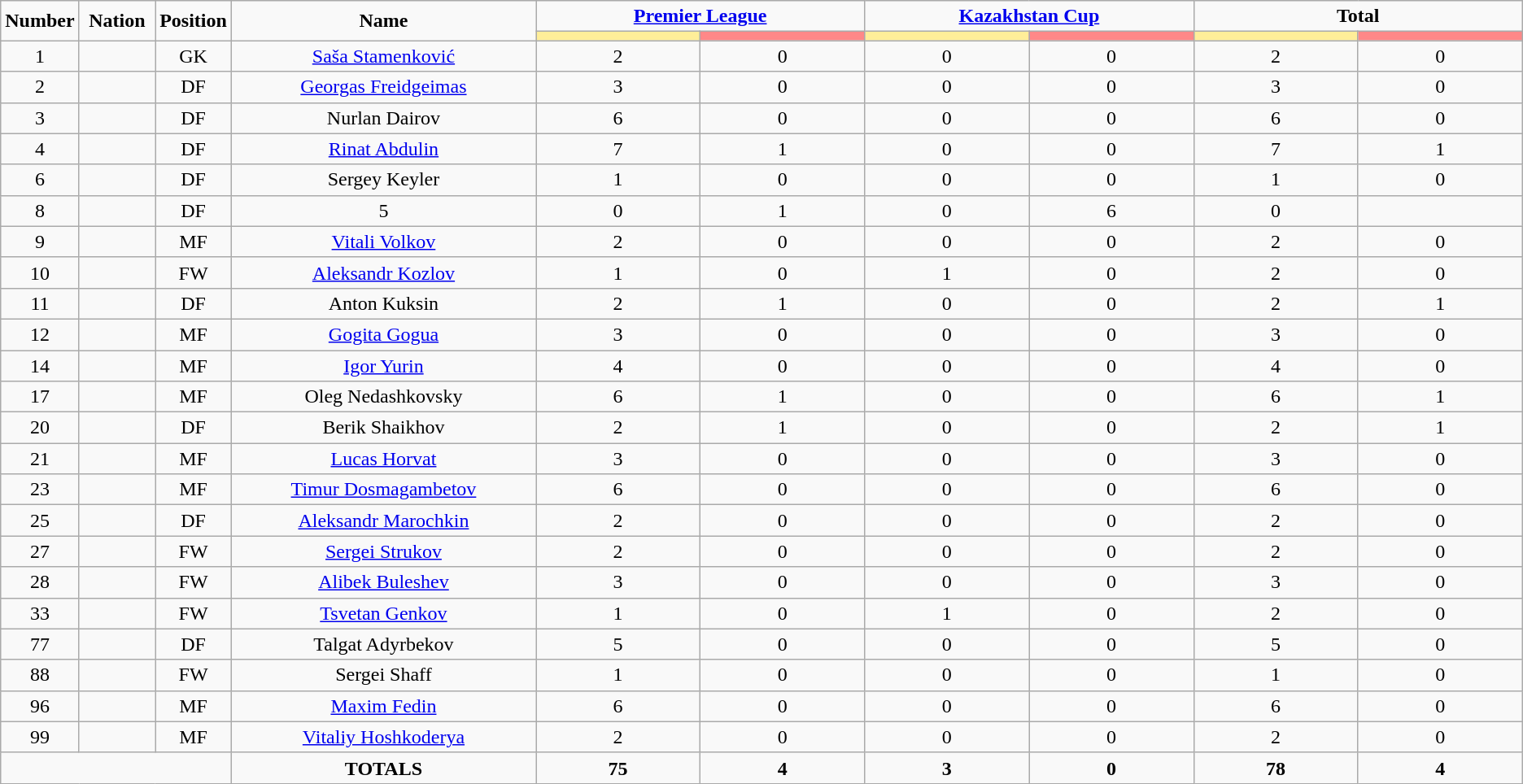<table class="wikitable" style="text-align:center;">
<tr>
<td rowspan="2"  style="width:5%; text-align:center;"><strong>Number</strong></td>
<td rowspan="2"  style="width:5%; text-align:center;"><strong>Nation</strong></td>
<td rowspan="2"  style="width:5%; text-align:center;"><strong>Position</strong></td>
<td rowspan="2"  style="width:20%; text-align:center;"><strong>Name</strong></td>
<td colspan="2" style="text-align:center;"><strong><a href='#'>Premier League</a></strong></td>
<td colspan="2" style="text-align:center;"><strong><a href='#'>Kazakhstan Cup</a></strong></td>
<td colspan="2" style="text-align:center;"><strong>Total</strong></td>
</tr>
<tr>
<th style="width:60px; background:#fe9;"></th>
<th style="width:60px; background:#ff8888;"></th>
<th style="width:60px; background:#fe9;"></th>
<th style="width:60px; background:#ff8888;"></th>
<th style="width:60px; background:#fe9;"></th>
<th style="width:60px; background:#ff8888;"></th>
</tr>
<tr>
<td>1</td>
<td></td>
<td>GK</td>
<td><a href='#'>Saša Stamenković</a></td>
<td>2</td>
<td>0</td>
<td>0</td>
<td>0</td>
<td>2</td>
<td>0</td>
</tr>
<tr>
<td>2</td>
<td></td>
<td>DF</td>
<td><a href='#'>Georgas Freidgeimas</a></td>
<td>3</td>
<td>0</td>
<td>0</td>
<td>0</td>
<td>3</td>
<td>0</td>
</tr>
<tr>
<td>3</td>
<td></td>
<td>DF</td>
<td>Nurlan Dairov</td>
<td>6</td>
<td>0</td>
<td>0</td>
<td>0</td>
<td>6</td>
<td>0</td>
</tr>
<tr>
<td>4</td>
<td></td>
<td>DF</td>
<td><a href='#'>Rinat Abdulin</a></td>
<td>7</td>
<td>1</td>
<td>0</td>
<td>0</td>
<td>7</td>
<td>1</td>
</tr>
<tr>
<td>6</td>
<td></td>
<td>DF</td>
<td>Sergey Keyler</td>
<td>1</td>
<td>0</td>
<td>0</td>
<td>0</td>
<td>1</td>
<td>0</td>
</tr>
<tr>
<td>8</td>
<td></td>
<td>DF</td>
<td>5</td>
<td>0</td>
<td>1</td>
<td>0</td>
<td>6</td>
<td>0</td>
</tr>
<tr>
<td>9</td>
<td></td>
<td>MF</td>
<td><a href='#'>Vitali Volkov</a></td>
<td>2</td>
<td>0</td>
<td>0</td>
<td>0</td>
<td>2</td>
<td>0</td>
</tr>
<tr>
<td>10</td>
<td></td>
<td>FW</td>
<td><a href='#'>Aleksandr Kozlov</a></td>
<td>1</td>
<td>0</td>
<td>1</td>
<td>0</td>
<td>2</td>
<td>0</td>
</tr>
<tr>
<td>11</td>
<td></td>
<td>DF</td>
<td>Anton Kuksin</td>
<td>2</td>
<td>1</td>
<td>0</td>
<td>0</td>
<td>2</td>
<td>1</td>
</tr>
<tr>
<td>12</td>
<td></td>
<td>MF</td>
<td><a href='#'>Gogita Gogua</a></td>
<td>3</td>
<td>0</td>
<td>0</td>
<td>0</td>
<td>3</td>
<td>0</td>
</tr>
<tr>
<td>14</td>
<td></td>
<td>MF</td>
<td><a href='#'>Igor Yurin</a></td>
<td>4</td>
<td>0</td>
<td>0</td>
<td>0</td>
<td>4</td>
<td>0</td>
</tr>
<tr>
<td>17</td>
<td></td>
<td>MF</td>
<td>Oleg Nedashkovsky</td>
<td>6</td>
<td>1</td>
<td>0</td>
<td>0</td>
<td>6</td>
<td>1</td>
</tr>
<tr>
<td>20</td>
<td></td>
<td>DF</td>
<td>Berik Shaikhov</td>
<td>2</td>
<td>1</td>
<td>0</td>
<td>0</td>
<td>2</td>
<td>1</td>
</tr>
<tr>
<td>21</td>
<td></td>
<td>MF</td>
<td><a href='#'>Lucas Horvat</a></td>
<td>3</td>
<td>0</td>
<td>0</td>
<td>0</td>
<td>3</td>
<td>0</td>
</tr>
<tr>
<td>23</td>
<td></td>
<td>MF</td>
<td><a href='#'>Timur Dosmagambetov</a></td>
<td>6</td>
<td>0</td>
<td>0</td>
<td>0</td>
<td>6</td>
<td>0</td>
</tr>
<tr>
<td>25</td>
<td></td>
<td>DF</td>
<td><a href='#'>Aleksandr Marochkin</a></td>
<td>2</td>
<td>0</td>
<td>0</td>
<td>0</td>
<td>2</td>
<td>0</td>
</tr>
<tr>
<td>27</td>
<td></td>
<td>FW</td>
<td><a href='#'>Sergei Strukov</a></td>
<td>2</td>
<td>0</td>
<td>0</td>
<td>0</td>
<td>2</td>
<td>0</td>
</tr>
<tr>
<td>28</td>
<td></td>
<td>FW</td>
<td><a href='#'>Alibek Buleshev</a></td>
<td>3</td>
<td>0</td>
<td>0</td>
<td>0</td>
<td>3</td>
<td>0</td>
</tr>
<tr>
<td>33</td>
<td></td>
<td>FW</td>
<td><a href='#'>Tsvetan Genkov</a></td>
<td>1</td>
<td>0</td>
<td>1</td>
<td>0</td>
<td>2</td>
<td>0</td>
</tr>
<tr>
<td>77</td>
<td></td>
<td>DF</td>
<td>Talgat Adyrbekov</td>
<td>5</td>
<td>0</td>
<td>0</td>
<td>0</td>
<td>5</td>
<td>0</td>
</tr>
<tr>
<td>88</td>
<td></td>
<td>FW</td>
<td>Sergei Shaff</td>
<td>1</td>
<td>0</td>
<td>0</td>
<td>0</td>
<td>1</td>
<td>0</td>
</tr>
<tr>
<td>96</td>
<td></td>
<td>MF</td>
<td><a href='#'>Maxim Fedin</a></td>
<td>6</td>
<td>0</td>
<td>0</td>
<td>0</td>
<td>6</td>
<td>0</td>
</tr>
<tr>
<td>99</td>
<td></td>
<td>MF</td>
<td><a href='#'>Vitaliy Hoshkoderya</a></td>
<td>2</td>
<td>0</td>
<td>0</td>
<td>0</td>
<td>2</td>
<td>0</td>
</tr>
<tr>
<td colspan="3"></td>
<td><strong>TOTALS</strong></td>
<td><strong>75</strong></td>
<td><strong>4</strong></td>
<td><strong>3</strong></td>
<td><strong>0</strong></td>
<td><strong>78</strong></td>
<td><strong>4</strong></td>
</tr>
</table>
